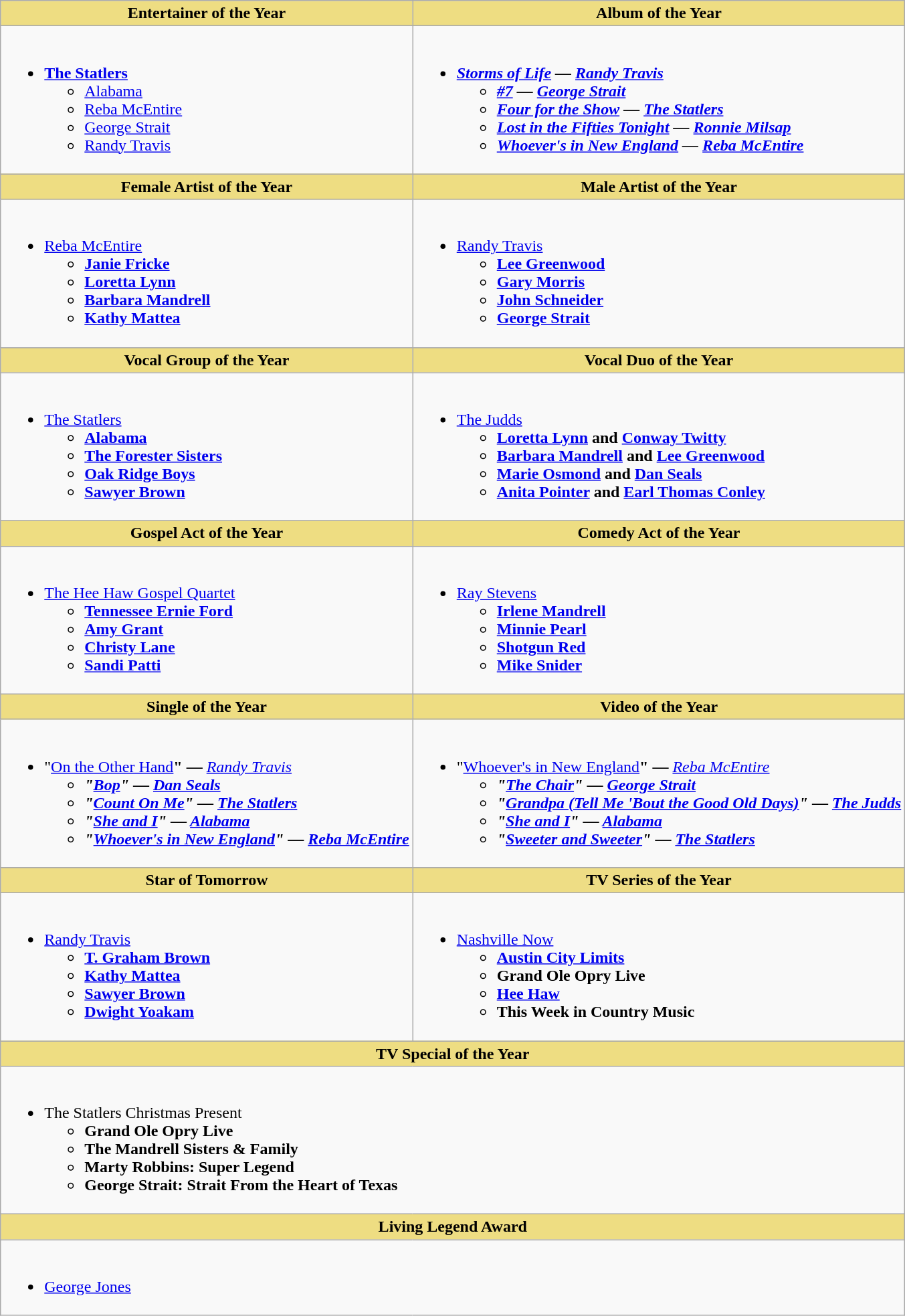<table class="wikitable">
<tr>
<th style="background:#EEDD82; width=50%">Entertainer of the Year</th>
<th style="background:#EEDD82; width=50%">Album of the Year</th>
</tr>
<tr>
<td style="vertical-align:top"><br><ul><li><strong><a href='#'>The Statlers</a></strong><ul><li><a href='#'>Alabama</a></li><li><a href='#'>Reba McEntire</a></li><li><a href='#'>George Strait</a></li><li><a href='#'>Randy Travis</a></li></ul></li></ul></td>
<td style="vertical-align:top"><br><ul><li><strong><em><a href='#'>Storms of Life</a><em> — <a href='#'>Randy Travis</a><strong><ul><li></em><a href='#'>#7</a><em> — <a href='#'>George Strait</a></li><li></em><a href='#'>Four for the Show</a><em> — <a href='#'>The Statlers</a></li><li></em><a href='#'>Lost in the Fifties Tonight</a><em> — <a href='#'>Ronnie Milsap</a></li><li></em><a href='#'>Whoever's in New England</a><em> </em>—<em> <a href='#'>Reba McEntire</a></li></ul></li></ul></td>
</tr>
<tr>
<th style="background:#EEDD82; width=50%">Female Artist of the Year</th>
<th style="background:#EEDD82; width=50%">Male Artist of the Year</th>
</tr>
<tr>
<td style="vertical-align:top"><br><ul><li></strong><a href='#'>Reba McEntire</a><strong><ul><li><a href='#'>Janie Fricke</a></li><li><a href='#'>Loretta Lynn</a></li><li><a href='#'>Barbara Mandrell</a></li><li><a href='#'>Kathy Mattea</a></li></ul></li></ul></td>
<td style="vertical-align:top"><br><ul><li></strong><a href='#'>Randy Travis</a><strong><ul><li><a href='#'>Lee Greenwood</a></li><li><a href='#'>Gary Morris</a></li><li><a href='#'>John Schneider</a></li><li><a href='#'>George Strait</a></li></ul></li></ul></td>
</tr>
<tr>
<th style="background:#EEDD82; width=50%">Vocal Group of the Year</th>
<th style="background:#EEDD82; width=50%">Vocal Duo of the Year</th>
</tr>
<tr>
<td style="vertical-align:top"><br><ul><li></strong><a href='#'>The Statlers</a><strong><ul><li><a href='#'>Alabama</a></li><li><a href='#'>The Forester Sisters</a></li><li><a href='#'>Oak Ridge Boys</a></li><li><a href='#'>Sawyer Brown</a></li></ul></li></ul></td>
<td style="vertical-align:top"><br><ul><li></strong><a href='#'>The Judds</a><strong><ul><li><a href='#'>Loretta Lynn</a> and <a href='#'>Conway Twitty</a></li><li><a href='#'>Barbara Mandrell</a> and <a href='#'>Lee Greenwood</a></li><li><a href='#'>Marie Osmond</a> and <a href='#'>Dan Seals</a></li><li><a href='#'>Anita Pointer</a> and <a href='#'>Earl Thomas Conley</a></li></ul></li></ul></td>
</tr>
<tr>
<th style="background:#EEDD82; width=50%">Gospel Act of the Year</th>
<th style="background:#EEDD82; width=50%">Comedy Act of the Year</th>
</tr>
<tr>
<td style="vertical-align:top"><br><ul><li></strong><a href='#'>The Hee Haw Gospel Quartet</a><strong><ul><li><a href='#'>Tennessee Ernie Ford</a></li><li><a href='#'>Amy Grant</a></li><li><a href='#'>Christy Lane</a></li><li><a href='#'>Sandi Patti</a></li></ul></li></ul></td>
<td style="vertical-align:top"><br><ul><li></strong><a href='#'>Ray Stevens</a><strong><ul><li><a href='#'>Irlene Mandrell</a></li><li><a href='#'>Minnie Pearl</a></li><li><a href='#'>Shotgun Red</a></li><li><a href='#'>Mike Snider</a></li></ul></li></ul></td>
</tr>
<tr>
<th style="background:#EEDD82; width=50%">Single of the Year</th>
<th style="background:#EEDD82; width=50%">Video of the Year</th>
</tr>
<tr>
<td style="vertical-align:top"><br><ul><li>"</strong><a href='#'>On the Other Hand</a><strong>" </em>—<em> </strong><a href='#'>Randy Travis</a><strong><ul><li>"<a href='#'>Bop</a>" </em>—<em> <a href='#'>Dan Seals</a></li><li>"<a href='#'>Count On Me</a>" </em>—<em> <a href='#'>The Statlers</a></li><li>"<a href='#'>She and I</a>" </em>—<em> <a href='#'>Alabama</a></li><li>"<a href='#'>Whoever's in New England</a>" </em>—<em> <a href='#'>Reba McEntire</a></li></ul></li></ul></td>
<td style="vertical-align:top"><br><ul><li>"</strong><a href='#'>Whoever's in New England</a><strong>" </em>—<em> </strong><a href='#'>Reba McEntire</a><strong><ul><li>"<a href='#'>The Chair</a>" </em>—<em> <a href='#'>George Strait</a></li><li>"<a href='#'>Grandpa (Tell Me 'Bout the Good Old Days)</a>" </em>—<em> <a href='#'>The Judds</a></li><li>"<a href='#'>She and I</a>" </em>—<em> <a href='#'>Alabama</a></li><li>"<a href='#'>Sweeter and Sweeter</a>" </em>—<em> <a href='#'>The Statlers</a></li></ul></li></ul></td>
</tr>
<tr>
<th style="background:#EEDD85; width=50%">Star of Tomorrow</th>
<th style="background:#EEDD85; width=50%">TV Series of the Year</th>
</tr>
<tr>
<td><br><ul><li></strong><a href='#'>Randy Travis</a><strong><ul><li><a href='#'>T. Graham Brown</a></li><li><a href='#'>Kathy Mattea</a></li><li><a href='#'>Sawyer Brown</a></li><li><a href='#'>Dwight Yoakam</a></li></ul></li></ul></td>
<td style="vertical-align:top"><br><ul><li></em></strong><a href='#'>Nashville Now</a><strong><em><ul><li></em><a href='#'>Austin City Limits</a><em></li><li></em>Grand Ole Opry Live<em></li><li></em><a href='#'>Hee Haw</a><em></li><li></em>This Week in Country Music<em></li></ul></li></ul></td>
</tr>
<tr>
<th colspan="2" style="background:#EEDD82; width=50%">TV Special of the Year</th>
</tr>
<tr>
<td colspan="2"><br><ul><li></em></strong>The Statlers Christmas Present<strong><em><ul><li></em>Grand Ole Opry Live<em></li><li></em>The Mandrell Sisters & Family<em></li><li></em>Marty Robbins: Super Legend<em></li><li></em>George Strait: Strait From the Heart of Texas<em></li></ul></li></ul></td>
</tr>
<tr>
<th colspan="2" style="background:#EEDD82; width=50%">Living Legend Award</th>
</tr>
<tr>
<td colspan="2"><br><ul><li></strong><a href='#'>George Jones</a><strong></li></ul></td>
</tr>
</table>
